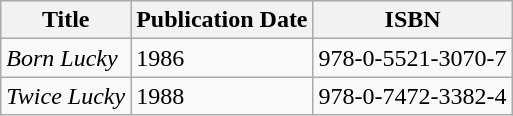<table class="wikitable">
<tr>
<th>Title</th>
<th>Publication Date</th>
<th>ISBN</th>
</tr>
<tr>
<td><em>Born Lucky</em></td>
<td>1986</td>
<td>978-0-5521-3070-7</td>
</tr>
<tr>
<td><em>Twice Lucky</em></td>
<td>1988</td>
<td>978-0-7472-3382-4</td>
</tr>
</table>
